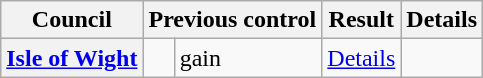<table class="wikitable sortable" border="1">
<tr>
<th scope="col">Council</th>
<th colspan=2>Previous control</th>
<th colspan=2>Result</th>
<th class="unsortable" scope="col">Details</th>
</tr>
<tr>
<th scope="row" style="text-align: left;"><a href='#'>Isle of Wight</a></th>
<td></td>
<td> gain</td>
<td><a href='#'>Details</a></td>
</tr>
</table>
